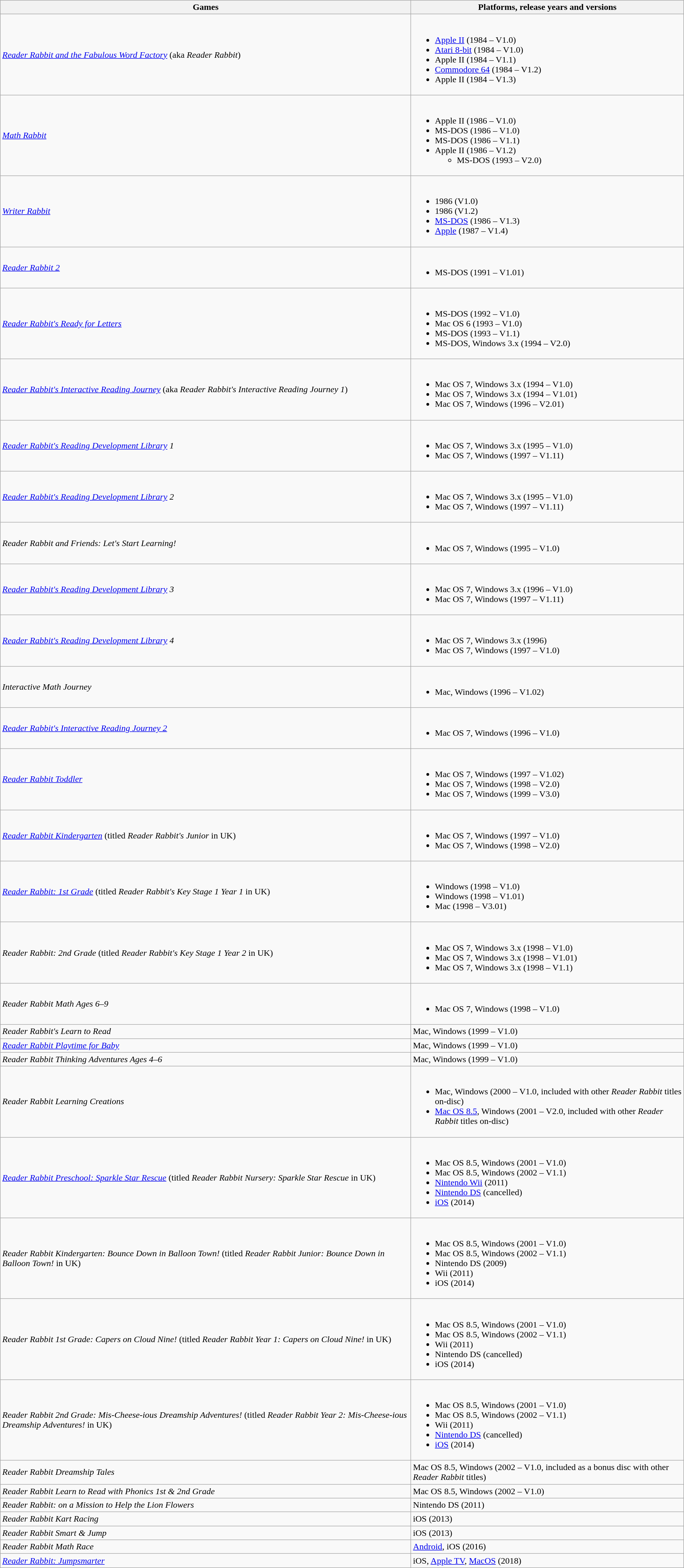<table class="wikitable">
<tr>
<th>Games</th>
<th>Platforms, release years and versions</th>
</tr>
<tr>
<td><a href='#'><em>Reader Rabbit and the Fabulous Word Factory</em></a> (aka <em>Reader Rabbit</em>)</td>
<td><br><ul><li><a href='#'>Apple II</a> (1984 – V1.0)</li><li><a href='#'>Atari 8-bit</a> (1984 – V1.0)</li><li>Apple II (1984 – V1.1)</li><li><a href='#'>Commodore 64</a> (1984 – V1.2)</li><li>Apple II (1984 – V1.3)</li></ul></td>
</tr>
<tr>
<td><em><a href='#'>Math Rabbit</a></em></td>
<td><br><ul><li>Apple II (1986 – V1.0)</li><li>MS-DOS (1986 – V1.0)</li><li>MS-DOS (1986 – V1.1)</li><li>Apple II (1986 – V1.2)<ul><li>MS-DOS (1993 – V2.0)</li></ul></li></ul></td>
</tr>
<tr>
<td><em><a href='#'>Writer Rabbit</a></em></td>
<td><br><ul><li>1986 (V1.0)</li><li>1986 (V1.2)</li><li><a href='#'>MS-DOS</a> (1986 – V1.3)</li><li><a href='#'>Apple</a> (1987 – V1.4)</li></ul></td>
</tr>
<tr>
<td><em><a href='#'>Reader Rabbit 2</a></em></td>
<td><br><ul><li>MS-DOS (1991 – V1.01)</li></ul></td>
</tr>
<tr>
<td><em><a href='#'>Reader Rabbit's Ready for Letters</a></em></td>
<td><br><ul><li>MS-DOS (1992 – V1.0)</li><li>Mac OS 6 (1993 – V1.0)</li><li>MS-DOS (1993 – V1.1)</li><li>MS-DOS, Windows 3.x (1994 – V2.0)</li></ul></td>
</tr>
<tr>
<td><em><a href='#'>Reader Rabbit's Interactive Reading Journey</a></em> (aka <em>Reader Rabbit's Interactive Reading Journey 1</em>)</td>
<td><br><ul><li>Mac OS 7, Windows 3.x (1994 – V1.0)</li><li>Mac OS 7, Windows 3.x (1994 – V1.01)</li><li>Mac OS 7, Windows (1996 – V2.01)</li></ul></td>
</tr>
<tr>
<td><em><a href='#'>Reader Rabbit's Reading Development Library</a> 1</em></td>
<td><br><ul><li>Mac OS 7, Windows 3.x (1995 – V1.0)</li><li>Mac OS 7, Windows (1997 – V1.11)</li></ul></td>
</tr>
<tr>
<td><em><a href='#'>Reader Rabbit's Reading Development Library</a> 2</em></td>
<td><br><ul><li>Mac OS 7, Windows 3.x (1995 – V1.0)</li><li>Mac OS 7, Windows (1997 – V1.11)</li></ul></td>
</tr>
<tr>
<td><em>Reader Rabbit and Friends: Let's Start Learning!</em></td>
<td><br><ul><li>Mac OS 7, Windows (1995 – V1.0)</li></ul></td>
</tr>
<tr>
<td><em><a href='#'>Reader Rabbit's Reading Development Library</a> 3</em></td>
<td><br><ul><li>Mac OS 7, Windows 3.x (1996 – V1.0)</li><li>Mac OS 7, Windows (1997 – V1.11)</li></ul></td>
</tr>
<tr>
<td><em><a href='#'>Reader Rabbit's Reading Development Library</a> 4</em></td>
<td><br><ul><li>Mac OS 7, Windows 3.x (1996)</li><li>Mac OS 7, Windows (1997 – V1.0)</li></ul></td>
</tr>
<tr>
<td><em>Interactive Math Journey</em></td>
<td><br><ul><li>Mac, Windows (1996 – V1.02)</li></ul></td>
</tr>
<tr>
<td><em><a href='#'>Reader Rabbit's Interactive Reading Journey 2</a></em></td>
<td><br><ul><li>Mac OS 7, Windows (1996 – V1.0)</li></ul></td>
</tr>
<tr>
<td><em><a href='#'>Reader Rabbit Toddler</a></em></td>
<td><br><ul><li>Mac OS 7, Windows (1997 – V1.02)</li><li>Mac OS 7, Windows (1998 – V2.0)</li><li>Mac OS 7, Windows (1999 – V3.0)</li></ul></td>
</tr>
<tr>
<td><em><a href='#'>Reader Rabbit Kindergarten</a></em> (titled <em>Reader Rabbit's Junior</em> in UK)</td>
<td><br><ul><li>Mac OS 7, Windows (1997 – V1.0)</li><li>Mac OS 7, Windows (1998 – V2.0)</li></ul></td>
</tr>
<tr>
<td><em><a href='#'>Reader Rabbit: 1st Grade</a></em> (titled <em>Reader Rabbit's Key Stage 1 Year 1</em> in UK)</td>
<td><br><ul><li>Windows (1998 – V1.0)</li><li>Windows (1998 – V1.01)</li><li>Mac (1998 – V3.01)</li></ul></td>
</tr>
<tr>
<td><em>Reader Rabbit: 2nd Grade</em> (titled <em>Reader Rabbit's Key Stage 1 Year 2</em> in UK)</td>
<td><br><ul><li>Mac OS 7, Windows 3.x (1998 – V1.0)</li><li>Mac OS 7, Windows 3.x (1998 – V1.01)</li><li>Mac OS 7, Windows 3.x (1998 – V1.1)</li></ul></td>
</tr>
<tr>
<td><em>Reader Rabbit Math Ages 6–9</em></td>
<td><br><ul><li>Mac OS 7, Windows (1998 – V1.0)</li></ul></td>
</tr>
<tr>
<td><em>Reader Rabbit's Learn to Read</em></td>
<td>Mac, Windows (1999 – V1.0)</td>
</tr>
<tr>
<td><em><a href='#'>Reader Rabbit Playtime for Baby</a></em></td>
<td>Mac, Windows (1999 – V1.0)</td>
</tr>
<tr>
<td><em>Reader Rabbit Thinking Adventures Ages 4–6</em></td>
<td>Mac, Windows (1999 – V1.0)</td>
</tr>
<tr>
<td><em>Reader Rabbit Learning Creations</em></td>
<td><br><ul><li>Mac, Windows (2000 – V1.0, included with other <em>Reader Rabbit</em> titles on-disc)</li><li><a href='#'>Mac OS 8.5</a>, Windows (2001 – V2.0, included with other <em>Reader Rabbit</em> titles on-disc)</li></ul></td>
</tr>
<tr>
<td><em><a href='#'>Reader Rabbit Preschool: Sparkle Star Rescue</a></em> (titled <em>Reader Rabbit Nursery: Sparkle Star Rescue</em> in UK)</td>
<td><br><ul><li>Mac OS 8.5, Windows (2001 – V1.0)</li><li>Mac OS 8.5, Windows (2002 – V1.1)</li><li><a href='#'>Nintendo Wii</a> (2011)</li><li><a href='#'>Nintendo DS</a> (cancelled)</li><li><a href='#'>iOS</a> (2014)</li></ul></td>
</tr>
<tr>
<td><em>Reader Rabbit Kindergarten: Bounce Down in Balloon Town!</em> (titled <em>Reader Rabbit Junior: Bounce Down in Balloon Town!</em> in UK)</td>
<td><br><ul><li>Mac OS 8.5, Windows (2001 – V1.0)</li><li>Mac OS 8.5, Windows (2002 – V1.1)</li><li>Nintendo DS (2009)</li><li>Wii (2011)</li><li>iOS (2014)</li></ul></td>
</tr>
<tr>
<td><em>Reader Rabbit 1st Grade: Capers on Cloud Nine!</em> (titled <em>Reader Rabbit Year 1: Capers on Cloud Nine!</em> in UK)</td>
<td><br><ul><li>Mac OS 8.5, Windows (2001 – V1.0)</li><li>Mac OS 8.5, Windows (2002 – V1.1)</li><li>Wii (2011)</li><li>Nintendo DS (cancelled)</li><li>iOS (2014)</li></ul></td>
</tr>
<tr>
<td><em>Reader Rabbit 2nd Grade: Mis-Cheese-ious Dreamship Adventures!</em> (titled <em>Reader Rabbit Year 2: Mis-Cheese-ious Dreamship Adventures!</em> in UK)</td>
<td><br><ul><li>Mac OS 8.5, Windows (2001 – V1.0)</li><li>Mac OS 8.5, Windows (2002 – V1.1)</li><li>Wii (2011)</li><li><a href='#'>Nintendo DS</a> (cancelled)</li><li><a href='#'>iOS</a> (2014)</li></ul></td>
</tr>
<tr>
<td><em>Reader Rabbit Dreamship Tales</em></td>
<td>Mac OS 8.5, Windows (2002 – V1.0, included as a bonus disc with other <em>Reader Rabbit</em> titles)</td>
</tr>
<tr>
<td><em>Reader Rabbit Learn to Read with Phonics 1st & 2nd Grade</em></td>
<td>Mac OS 8.5, Windows (2002 – V1.0)</td>
</tr>
<tr>
<td><em>Reader Rabbit: on a Mission to Help the Lion Flowers</em></td>
<td>Nintendo DS (2011)</td>
</tr>
<tr>
<td><em>Reader Rabbit Kart Racing</em></td>
<td>iOS (2013)</td>
</tr>
<tr>
<td><em>Reader Rabbit Smart & Jump</em></td>
<td>iOS (2013)</td>
</tr>
<tr>
<td><em>Reader Rabbit Math Race</em></td>
<td><a href='#'>Android</a>, iOS (2016)</td>
</tr>
<tr>
<td><em><a href='#'>Reader Rabbit: Jumpsmarter</a></em></td>
<td>iOS, <a href='#'>Apple TV</a>, <a href='#'>MacOS</a> (2018)</td>
</tr>
</table>
